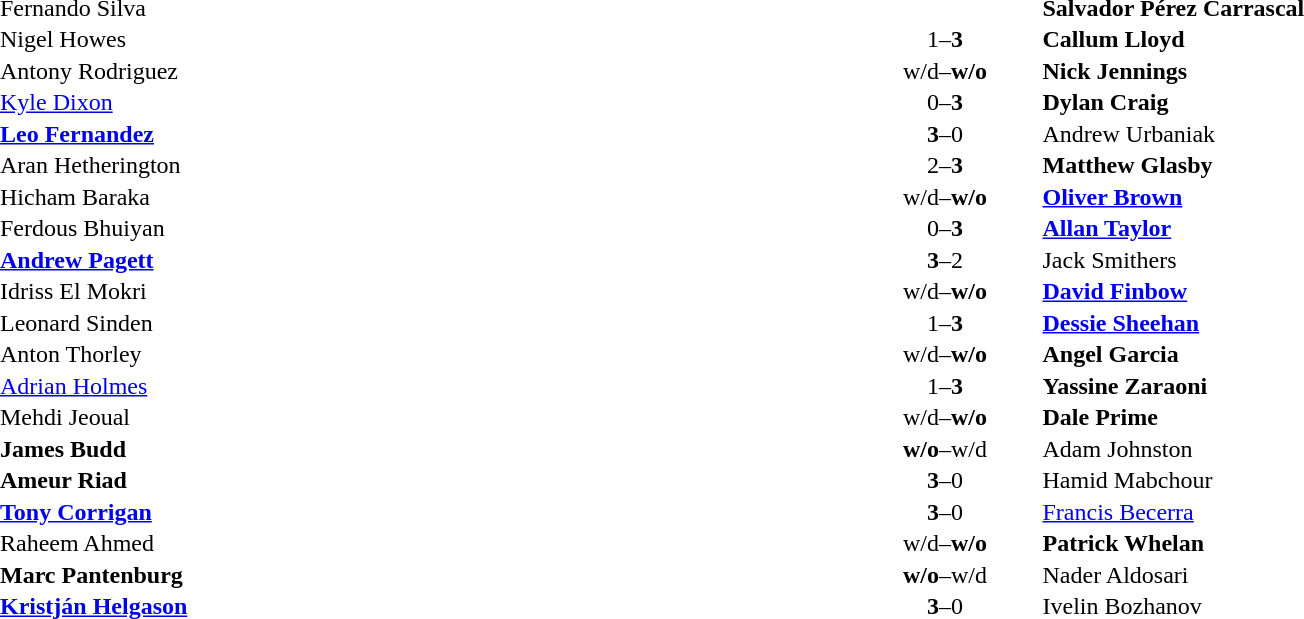<table width="100%" cellspacing="1">
<tr>
<th width=45%></th>
<th width=10%></th>
<th width=45%></th>
</tr>
<tr>
<td> Fernando Silva</td>
<td align="center"></td>
<td> <strong>Salvador Pérez Carrascal</strong></td>
</tr>
<tr>
<td> Nigel Howes</td>
<td align="center">1–<strong>3</strong></td>
<td> <strong>Callum Lloyd</strong></td>
</tr>
<tr>
<td> Antony Rodriguez</td>
<td align="center">w/d–<strong>w/o</strong></td>
<td> <strong>Nick Jennings</strong></td>
</tr>
<tr>
<td> <a href='#'>Kyle Dixon</a></td>
<td align="center">0–<strong>3</strong></td>
<td> <strong>Dylan Craig</strong></td>
</tr>
<tr>
<td> <strong><a href='#'>Leo Fernandez</a></strong></td>
<td align="center"><strong>3</strong>–0</td>
<td> Andrew Urbaniak</td>
</tr>
<tr>
<td> Aran Hetherington</td>
<td align="center">2–<strong>3</strong></td>
<td> <strong>Matthew Glasby</strong></td>
</tr>
<tr>
<td> Hicham Baraka</td>
<td align="center">w/d–<strong>w/o</strong></td>
<td> <strong><a href='#'>Oliver Brown</a></strong></td>
</tr>
<tr>
<td> Ferdous Bhuiyan</td>
<td align="center">0–<strong>3</strong></td>
<td> <strong><a href='#'>Allan Taylor</a></strong></td>
</tr>
<tr>
<td> <strong><a href='#'>Andrew Pagett</a></strong></td>
<td align="center"><strong>3</strong>–2</td>
<td> Jack Smithers</td>
</tr>
<tr>
<td> Idriss El Mokri</td>
<td align="center">w/d–<strong>w/o</strong></td>
<td> <strong><a href='#'>David Finbow</a></strong></td>
</tr>
<tr>
<td> Leonard Sinden</td>
<td align="center">1–<strong>3</strong></td>
<td> <strong><a href='#'>Dessie Sheehan</a></strong></td>
</tr>
<tr>
<td> Anton Thorley</td>
<td align="center">w/d–<strong>w/o</strong></td>
<td> <strong>Angel Garcia</strong></td>
</tr>
<tr>
<td> <a href='#'>Adrian Holmes</a></td>
<td align="center">1–<strong>3</strong></td>
<td> <strong>Yassine Zaraoni</strong></td>
</tr>
<tr>
<td> Mehdi Jeoual</td>
<td align="center">w/d–<strong>w/o</strong></td>
<td> <strong>Dale Prime</strong></td>
</tr>
<tr>
<td> <strong>James Budd</strong></td>
<td align="center"><strong>w/o</strong>–w/d</td>
<td> Adam Johnston</td>
</tr>
<tr>
<td> <strong>Ameur Riad</strong></td>
<td align="center"><strong>3</strong>–0</td>
<td> Hamid Mabchour</td>
</tr>
<tr>
<td> <strong><a href='#'>Tony Corrigan</a></strong></td>
<td align="center"><strong>3</strong>–0</td>
<td> <a href='#'>Francis Becerra</a></td>
</tr>
<tr>
<td> Raheem Ahmed</td>
<td align="center">w/d–<strong>w/o</strong></td>
<td> <strong>Patrick Whelan</strong></td>
</tr>
<tr>
<td> <strong>Marc Pantenburg</strong></td>
<td align="center"><strong>w/o</strong>–w/d</td>
<td> Nader Aldosari</td>
</tr>
<tr>
<td> <strong><a href='#'>Kristján Helgason</a></strong></td>
<td align="center"><strong>3</strong>–0</td>
<td> Ivelin Bozhanov</td>
</tr>
</table>
